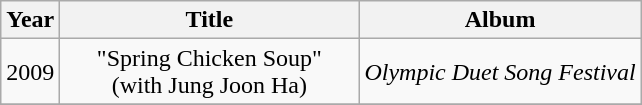<table class="wikitable plainrowheaders" style="text-align:center;" border="1">
<tr>
<th scope="col" rowspan="1">Year</th>
<th scope="col" rowspan="1" style="width:12em;">Title</th>
<th scope="col" rowspan="1">Album</th>
</tr>
<tr>
<td>2009</td>
<td>"Spring Chicken Soup" <br><span>(with Jung Joon Ha)</span></td>
<td align="center"><em>Olympic Duet Song Festival</em></td>
</tr>
<tr>
</tr>
</table>
